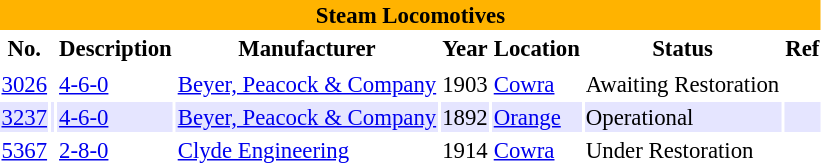<table class="toccolours" style="font-size:95%;">
<tr>
<th colspan="10" bgcolor="#FFB300">Steam Locomotives</th>
</tr>
<tr>
<th>No.</th>
<th></th>
<th>Description</th>
<th>Manufacturer</th>
<th>Year</th>
<th>Location</th>
<th>Status</th>
<th>Ref</th>
</tr>
<tr - style="background:#E5E5FF">
</tr>
<tr>
<td><a href='#'>3026</a></td>
<td></td>
<td><a href='#'>4-6-0</a></td>
<td><a href='#'>Beyer, Peacock & Company</a></td>
<td>1903</td>
<td><a href='#'>Cowra</a></td>
<td>Awaiting Restoration</td>
<td></td>
</tr>
<tr - style="background:#E5E5FF">
<td><a href='#'>3237</a></td>
<td></td>
<td><a href='#'>4-6-0</a></td>
<td><a href='#'>Beyer, Peacock & Company</a></td>
<td>1892</td>
<td><a href='#'>Orange</a></td>
<td>Operational</td>
<td></td>
</tr>
<tr>
<td><a href='#'>5367</a></td>
<td></td>
<td><a href='#'>2-8-0</a></td>
<td><a href='#'>Clyde Engineering</a></td>
<td>1914</td>
<td><a href='#'>Cowra</a></td>
<td>Under Restoration</td>
<td></td>
</tr>
</table>
